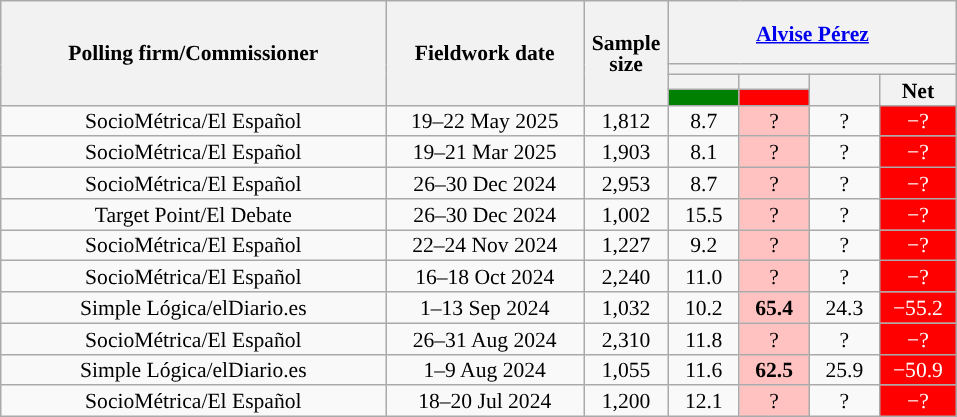<table class="wikitable collapsible collapsed" style="text-align:center; font-size:90%; line-height:14px;">
<tr style="height:42px;">
<th style="width:250px;" rowspan="4">Polling firm/Commissioner</th>
<th style="width:125px;" rowspan="4">Fieldwork date</th>
<th style="width:50px;" rowspan="4">Sample size</th>
<th style="width:185px;" colspan="4"><a href='#'>Alvise Pérez</a><br></th>
</tr>
<tr>
<th colspan="4" style="background:"></th>
</tr>
<tr>
<th style="width:30px;"></th>
<th style="width:30px;"></th>
<th style="width:30px;" rowspan="2"></th>
<th style="width:30px;" rowspan="2">Net</th>
</tr>
<tr>
<th style="color:inherit;background:#008000;"></th>
<th style="color:inherit;background:#FF0000;"></th>
</tr>
<tr>
<td>SocioMétrica/El Español</td>
<td>19–22 May 2025</td>
<td>1,812</td>
<td>8.7</td>
<td style="background:#FFC2C1;">?</td>
<td>?</td>
<td style="background:#FF0000; color:white;">−?</td>
</tr>
<tr>
<td>SocioMétrica/El Español</td>
<td>19–21 Mar 2025</td>
<td>1,903</td>
<td>8.1</td>
<td style="background:#FFC2C1;">?</td>
<td>?</td>
<td style="background:#FF0000; color:white;">−?</td>
</tr>
<tr>
<td>SocioMétrica/El Español</td>
<td>26–30 Dec 2024</td>
<td>2,953</td>
<td>8.7</td>
<td style="background:#FFC2C1;">?</td>
<td>?</td>
<td style="background:#FF0000; color:white;">−?</td>
</tr>
<tr>
<td>Target Point/El Debate</td>
<td>26–30 Dec 2024</td>
<td>1,002</td>
<td>15.5</td>
<td style="background:#FFC2C1;">?</td>
<td>?</td>
<td style="background:#FF0000; color:white;">−?</td>
</tr>
<tr>
<td>SocioMétrica/El Español</td>
<td>22–24 Nov 2024</td>
<td>1,227</td>
<td>9.2</td>
<td style="background:#FFC2C1;">?</td>
<td>?</td>
<td style="background:#FF0000; color:white;">−?</td>
</tr>
<tr>
<td>SocioMétrica/El Español</td>
<td>16–18 Oct 2024</td>
<td>2,240</td>
<td>11.0</td>
<td style="background:#FFC2C1;">?</td>
<td>?</td>
<td style="background:#FF0000; color:white;">−?</td>
</tr>
<tr>
<td>Simple Lógica/elDiario.es</td>
<td>1–13 Sep 2024</td>
<td>1,032</td>
<td>10.2</td>
<td style="background:#FFC2C1;"><strong>65.4</strong></td>
<td>24.3</td>
<td style="background:#FF0000; color:white;">−55.2</td>
</tr>
<tr>
<td>SocioMétrica/El Español</td>
<td>26–31 Aug 2024</td>
<td>2,310</td>
<td>11.8</td>
<td style="background:#FFC2C1;">?</td>
<td>?</td>
<td style="background:#FF0000; color:white;">−?</td>
</tr>
<tr>
<td>Simple Lógica/elDiario.es</td>
<td>1–9 Aug 2024</td>
<td>1,055</td>
<td>11.6</td>
<td style="background:#FFC2C1;"><strong>62.5</strong></td>
<td>25.9</td>
<td style="background:#FF0000; color:white;">−50.9</td>
</tr>
<tr>
<td>SocioMétrica/El Español</td>
<td>18–20 Jul 2024</td>
<td>1,200</td>
<td>12.1</td>
<td style="background:#FFC2C1;">?</td>
<td>?</td>
<td style="background:#FF0000; color:white;">−?</td>
</tr>
</table>
